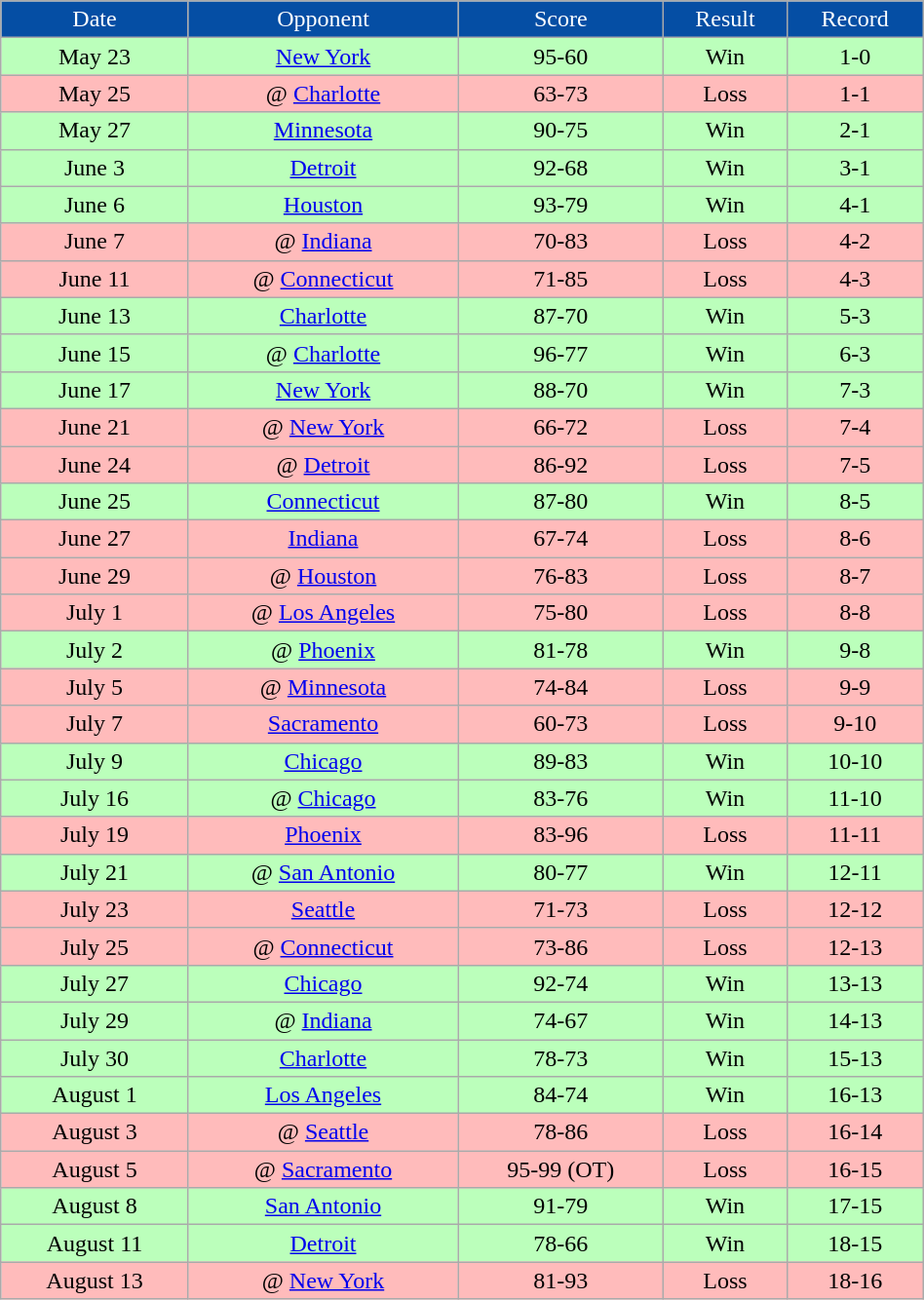<table class="wikitable" width="50%">
<tr align="center" style="background:#054ea4; color:white;">
<td>Date</td>
<td>Opponent</td>
<td>Score</td>
<td>Result</td>
<td>Record</td>
</tr>
<tr align="center" bgcolor="bbffbb">
<td>May 23</td>
<td><a href='#'>New York</a></td>
<td>95-60</td>
<td>Win</td>
<td>1-0</td>
</tr>
<tr align="center" bgcolor="ffbbbb">
<td>May 25</td>
<td>@ <a href='#'>Charlotte</a></td>
<td>63-73</td>
<td>Loss</td>
<td>1-1</td>
</tr>
<tr align="center" bgcolor="bbffbb">
<td>May 27</td>
<td><a href='#'>Minnesota</a></td>
<td>90-75</td>
<td>Win</td>
<td>2-1</td>
</tr>
<tr align="center" bgcolor="bbffbb">
<td>June 3</td>
<td><a href='#'>Detroit</a></td>
<td>92-68</td>
<td>Win</td>
<td>3-1</td>
</tr>
<tr align="center" bgcolor="bbffbb">
<td>June 6</td>
<td><a href='#'>Houston</a></td>
<td>93-79</td>
<td>Win</td>
<td>4-1</td>
</tr>
<tr align="center" bgcolor="ffbbbb">
<td>June 7</td>
<td>@ <a href='#'>Indiana</a></td>
<td>70-83</td>
<td>Loss</td>
<td>4-2</td>
</tr>
<tr align="center" bgcolor="ffbbbb">
<td>June 11</td>
<td>@ <a href='#'>Connecticut</a></td>
<td>71-85</td>
<td>Loss</td>
<td>4-3</td>
</tr>
<tr align="center" bgcolor="bbffbb">
<td>June 13</td>
<td><a href='#'>Charlotte</a></td>
<td>87-70</td>
<td>Win</td>
<td>5-3</td>
</tr>
<tr align="center" bgcolor="bbffbb">
<td>June 15</td>
<td>@ <a href='#'>Charlotte</a></td>
<td>96-77</td>
<td>Win</td>
<td>6-3</td>
</tr>
<tr align="center" bgcolor="bbffbb">
<td>June 17</td>
<td><a href='#'>New York</a></td>
<td>88-70</td>
<td>Win</td>
<td>7-3</td>
</tr>
<tr align="center" bgcolor="ffbbbb">
<td>June 21</td>
<td>@ <a href='#'>New York</a></td>
<td>66-72</td>
<td>Loss</td>
<td>7-4</td>
</tr>
<tr align="center" bgcolor="ffbbbb">
<td>June 24</td>
<td>@ <a href='#'>Detroit</a></td>
<td>86-92</td>
<td>Loss</td>
<td>7-5</td>
</tr>
<tr align="center" bgcolor="bbffbb">
<td>June 25</td>
<td><a href='#'>Connecticut</a></td>
<td>87-80</td>
<td>Win</td>
<td>8-5</td>
</tr>
<tr align="center" bgcolor="ffbbbb">
<td>June 27</td>
<td><a href='#'>Indiana</a></td>
<td>67-74</td>
<td>Loss</td>
<td>8-6</td>
</tr>
<tr align="center" bgcolor="ffbbbb">
<td>June 29</td>
<td>@ <a href='#'>Houston</a></td>
<td>76-83</td>
<td>Loss</td>
<td>8-7</td>
</tr>
<tr align="center" bgcolor="ffbbbb">
<td>July 1</td>
<td>@ <a href='#'>Los Angeles</a></td>
<td>75-80</td>
<td>Loss</td>
<td>8-8</td>
</tr>
<tr align="center" bgcolor="bbffbb">
<td>July 2</td>
<td>@ <a href='#'>Phoenix</a></td>
<td>81-78</td>
<td>Win</td>
<td>9-8</td>
</tr>
<tr align="center" bgcolor="ffbbbb">
<td>July 5</td>
<td>@ <a href='#'>Minnesota</a></td>
<td>74-84</td>
<td>Loss</td>
<td>9-9</td>
</tr>
<tr align="center" bgcolor="ffbbbb">
<td>July 7</td>
<td><a href='#'>Sacramento</a></td>
<td>60-73</td>
<td>Loss</td>
<td>9-10</td>
</tr>
<tr align="center" bgcolor="bbffbb">
<td>July 9</td>
<td><a href='#'>Chicago</a></td>
<td>89-83</td>
<td>Win</td>
<td>10-10</td>
</tr>
<tr align="center" bgcolor="bbffbb">
<td>July 16</td>
<td>@ <a href='#'>Chicago</a></td>
<td>83-76</td>
<td>Win</td>
<td>11-10</td>
</tr>
<tr align="center" bgcolor="ffbbbb">
<td>July 19</td>
<td><a href='#'>Phoenix</a></td>
<td>83-96</td>
<td>Loss</td>
<td>11-11</td>
</tr>
<tr align="center" bgcolor="bbffbb">
<td>July 21</td>
<td>@ <a href='#'>San Antonio</a></td>
<td>80-77</td>
<td>Win</td>
<td>12-11</td>
</tr>
<tr align="center" bgcolor="ffbbbb">
<td>July 23</td>
<td><a href='#'>Seattle</a></td>
<td>71-73</td>
<td>Loss</td>
<td>12-12</td>
</tr>
<tr align="center" bgcolor="ffbbbb">
<td>July 25</td>
<td>@ <a href='#'>Connecticut</a></td>
<td>73-86</td>
<td>Loss</td>
<td>12-13</td>
</tr>
<tr align="center" bgcolor="bbffbb">
<td>July 27</td>
<td><a href='#'>Chicago</a></td>
<td>92-74</td>
<td>Win</td>
<td>13-13</td>
</tr>
<tr align="center" bgcolor="bbffbb">
<td>July 29</td>
<td>@ <a href='#'>Indiana</a></td>
<td>74-67</td>
<td>Win</td>
<td>14-13</td>
</tr>
<tr align="center" bgcolor="bbffbb">
<td>July 30</td>
<td><a href='#'>Charlotte</a></td>
<td>78-73</td>
<td>Win</td>
<td>15-13</td>
</tr>
<tr align="center" bgcolor="bbffbb">
<td>August 1</td>
<td><a href='#'>Los Angeles</a></td>
<td>84-74</td>
<td>Win</td>
<td>16-13</td>
</tr>
<tr align="center" bgcolor="ffbbbb">
<td>August 3</td>
<td>@ <a href='#'>Seattle</a></td>
<td>78-86</td>
<td>Loss</td>
<td>16-14</td>
</tr>
<tr align="center" bgcolor="ffbbbb">
<td>August 5</td>
<td>@ <a href='#'>Sacramento</a></td>
<td>95-99 (OT)</td>
<td>Loss</td>
<td>16-15</td>
</tr>
<tr align="center" bgcolor="bbffbb">
<td>August 8</td>
<td><a href='#'>San Antonio</a></td>
<td>91-79</td>
<td>Win</td>
<td>17-15</td>
</tr>
<tr align="center" bgcolor="bbffbb">
<td>August 11</td>
<td><a href='#'>Detroit</a></td>
<td>78-66</td>
<td>Win</td>
<td>18-15</td>
</tr>
<tr align="center" bgcolor="ffbbbb">
<td>August 13</td>
<td>@ <a href='#'>New York</a></td>
<td>81-93</td>
<td>Loss</td>
<td>18-16</td>
</tr>
</table>
